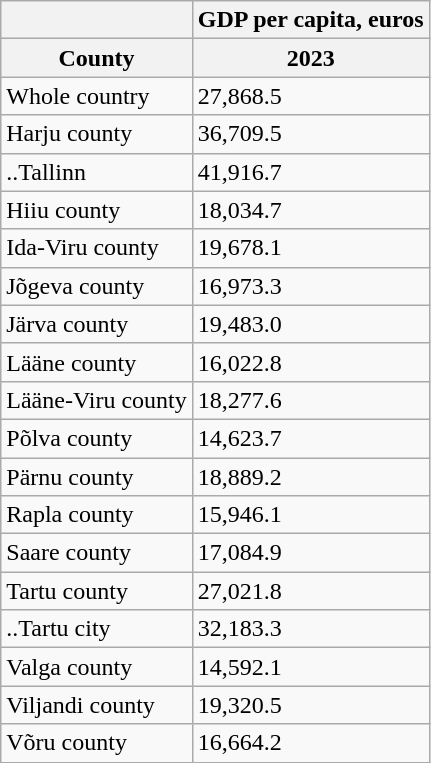<table class="wikitable sortable">
<tr>
<th></th>
<th>GDP per capita, euros</th>
</tr>
<tr>
<th>County</th>
<th>2023</th>
</tr>
<tr>
<td>Whole country</td>
<td>27,868.5</td>
</tr>
<tr>
<td>Harju county</td>
<td>36,709.5</td>
</tr>
<tr>
<td>..Tallinn</td>
<td>41,916.7</td>
</tr>
<tr>
<td>Hiiu county</td>
<td>18,034.7</td>
</tr>
<tr>
<td>Ida-Viru county</td>
<td>19,678.1</td>
</tr>
<tr>
<td>Jõgeva county</td>
<td>16,973.3</td>
</tr>
<tr>
<td>Järva county</td>
<td>19,483.0</td>
</tr>
<tr>
<td>Lääne county</td>
<td>16,022.8</td>
</tr>
<tr>
<td>Lääne-Viru county</td>
<td>18,277.6</td>
</tr>
<tr>
<td>Põlva county</td>
<td>14,623.7</td>
</tr>
<tr>
<td>Pärnu county</td>
<td>18,889.2</td>
</tr>
<tr>
<td>Rapla county</td>
<td>15,946.1</td>
</tr>
<tr>
<td>Saare county</td>
<td>17,084.9</td>
</tr>
<tr>
<td>Tartu county</td>
<td>27,021.8</td>
</tr>
<tr>
<td>..Tartu city</td>
<td>32,183.3</td>
</tr>
<tr>
<td>Valga county</td>
<td>14,592.1</td>
</tr>
<tr>
<td>Viljandi county</td>
<td>19,320.5</td>
</tr>
<tr>
<td>Võru county</td>
<td>16,664.2</td>
</tr>
</table>
